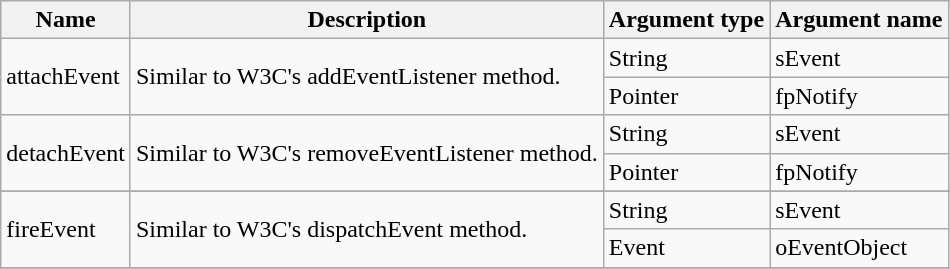<table class="wikitable">
<tr>
<th>Name</th>
<th>Description</th>
<th>Argument type</th>
<th>Argument name</th>
</tr>
<tr>
<td rowspan=2>attachEvent</td>
<td rowspan=2>Similar to W3C's addEventListener method.</td>
<td>String</td>
<td>sEvent</td>
</tr>
<tr>
<td>Pointer</td>
<td>fpNotify</td>
</tr>
<tr>
<td rowspan=2>detachEvent</td>
<td rowspan=2>Similar to W3C's removeEventListener method.</td>
<td>String</td>
<td>sEvent</td>
</tr>
<tr>
<td>Pointer</td>
<td>fpNotify</td>
</tr>
<tr>
</tr>
<tr>
<td rowspan=2>fireEvent</td>
<td rowspan=2>Similar to W3C's dispatchEvent method.</td>
<td>String</td>
<td>sEvent</td>
</tr>
<tr>
<td>Event</td>
<td>oEventObject</td>
</tr>
<tr>
</tr>
</table>
